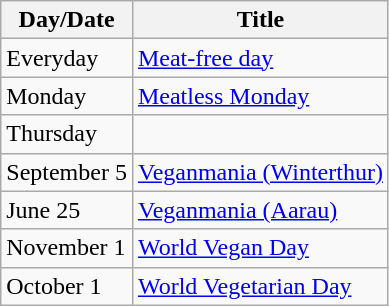<table class="wikitable">
<tr>
<th>Day/Date</th>
<th>Title</th>
</tr>
<tr>
<td>Everyday</td>
<td><a href='#'>Meat-free day</a></td>
</tr>
<tr>
<td>Monday</td>
<td><a href='#'>Meatless Monday</a></td>
</tr>
<tr>
<td>Thursday</td>
<td></td>
</tr>
<tr>
<td>September 5</td>
<td><a href='#'>Veganmania (Winterthur)</a></td>
</tr>
<tr>
<td>June 25</td>
<td><a href='#'>Veganmania (Aarau)</a></td>
</tr>
<tr>
<td>November 1</td>
<td><a href='#'>World Vegan Day</a></td>
</tr>
<tr>
<td>October 1</td>
<td><a href='#'>World Vegetarian Day</a></td>
</tr>
</table>
